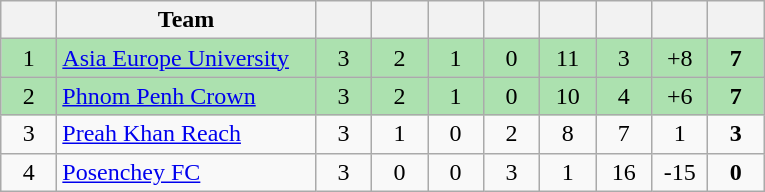<table class="wikitable" style="text-align: center;">
<tr>
<th width=30></th>
<th width=165>Team</th>
<th width=30></th>
<th width=30></th>
<th width=30></th>
<th width=30></th>
<th width=30></th>
<th width=30></th>
<th width=30></th>
<th width=30></th>
</tr>
<tr bgcolor=#ACE1AF>
<td>1</td>
<td align=left><a href='#'>Asia Europe University</a></td>
<td>3</td>
<td>2</td>
<td>1</td>
<td>0</td>
<td>11</td>
<td>3</td>
<td>+8</td>
<td><strong>7</strong></td>
</tr>
<tr bgcolor=#ACE1AF>
<td>2</td>
<td align=left><a href='#'>Phnom Penh Crown</a></td>
<td>3</td>
<td>2</td>
<td>1</td>
<td>0</td>
<td>10</td>
<td>4</td>
<td>+6</td>
<td><strong>7</strong></td>
</tr>
<tr>
<td>3</td>
<td align=left><a href='#'>Preah Khan Reach</a></td>
<td>3</td>
<td>1</td>
<td>0</td>
<td>2</td>
<td>8</td>
<td>7</td>
<td>1</td>
<td><strong>3</strong></td>
</tr>
<tr>
<td>4</td>
<td align=left><a href='#'>Posenchey FC</a></td>
<td>3</td>
<td>0</td>
<td>0</td>
<td>3</td>
<td>1</td>
<td>16</td>
<td>-15</td>
<td><strong>0</strong></td>
</tr>
</table>
